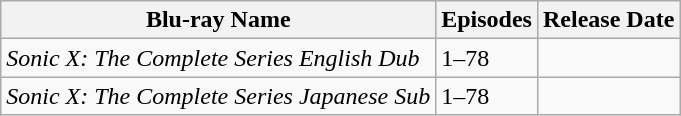<table class="wikitable">
<tr>
<th><strong>Blu-ray Name</strong></th>
<th><strong>Episodes</strong></th>
<th><strong>Release Date</strong></th>
</tr>
<tr>
<td><em>Sonic X: The Complete Series English Dub</em></td>
<td>1–78</td>
<td></td>
</tr>
<tr>
<td><em>Sonic X: The Complete Series Japanese Sub</em></td>
<td>1–78</td>
<td></td>
</tr>
</table>
